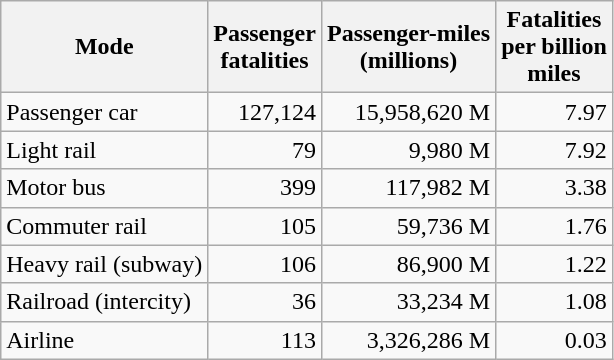<table class="wikitable nowrap" style="text-align:right;">
<tr style="text-align:center;"|>
<th>Mode</th>
<th>Passenger<br>fatalities</th>
<th>Passenger-miles<br>(millions)</th>
<th>Fatalities<br>per billion<br> miles</th>
</tr>
<tr>
<td style="text-align:left;">Passenger car</td>
<td>127,124</td>
<td>15,958,620 M</td>
<td>7.97</td>
</tr>
<tr>
<td style="text-align:left;">Light rail</td>
<td>79</td>
<td>9,980 M</td>
<td>7.92</td>
</tr>
<tr>
<td style="text-align:left;">Motor bus</td>
<td>399</td>
<td>117,982 M</td>
<td>3.38</td>
</tr>
<tr>
<td style="text-align:left;">Commuter rail</td>
<td>105</td>
<td>59,736 M</td>
<td>1.76</td>
</tr>
<tr>
<td style="text-align:left;">Heavy rail (subway)</td>
<td>106</td>
<td>86,900 M</td>
<td>1.22</td>
</tr>
<tr>
<td style="text-align:left;">Railroad (intercity)</td>
<td>36</td>
<td>33,234 M</td>
<td>1.08</td>
</tr>
<tr>
<td style="text-align:left;">Airline</td>
<td>113</td>
<td>3,326,286 M</td>
<td>0.03</td>
</tr>
</table>
